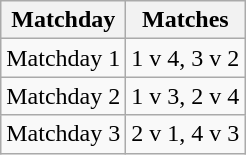<table class="wikitable" style="text-align:center">
<tr>
<th>Matchday</th>
<th>Matches</th>
</tr>
<tr>
<td>Matchday 1</td>
<td>1 v 4, 3 v 2</td>
</tr>
<tr>
<td>Matchday 2</td>
<td>1 v 3, 2 v 4</td>
</tr>
<tr>
<td>Matchday 3</td>
<td>2 v 1, 4 v 3</td>
</tr>
</table>
